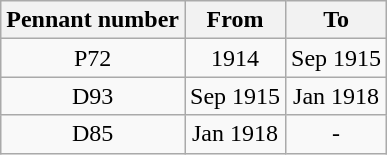<table class="wikitable" style="text-align:center">
<tr>
<th>Pennant number</th>
<th>From</th>
<th>To</th>
</tr>
<tr>
<td>P72</td>
<td>1914</td>
<td>Sep 1915</td>
</tr>
<tr>
<td>D93</td>
<td>Sep 1915</td>
<td>Jan 1918</td>
</tr>
<tr>
<td>D85</td>
<td>Jan 1918</td>
<td>-</td>
</tr>
</table>
